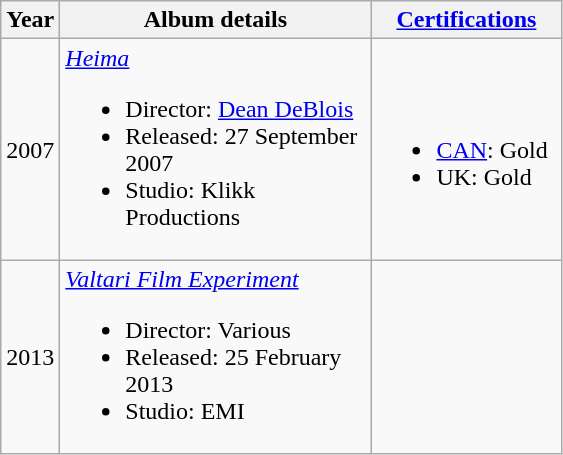<table class="wikitable">
<tr>
<th>Year</th>
<th style="width:200px;">Album details</th>
<th style="width:120px;"><a href='#'>Certifications</a></th>
</tr>
<tr>
<td style="text-align:center;">2007</td>
<td><em><a href='#'>Heima</a></em><br><ul><li>Director: <a href='#'>Dean DeBlois</a></li><li>Released: 27 September 2007</li><li>Studio: Klikk Productions</li></ul></td>
<td><br><ul><li><a href='#'>CAN</a>: Gold</li><li>UK: Gold</li></ul></td>
</tr>
<tr>
<td style="text-align:center;">2013</td>
<td><em><a href='#'>Valtari Film Experiment</a></em><br><ul><li>Director: Various</li><li>Released: 25 February 2013</li><li>Studio: EMI</li></ul></td>
<td></td>
</tr>
</table>
